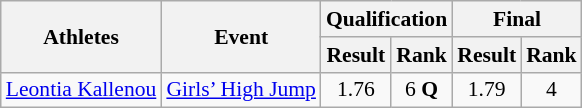<table class="wikitable" border="1" style="font-size:90%">
<tr>
<th rowspan=2>Athletes</th>
<th rowspan=2>Event</th>
<th colspan=2>Qualification</th>
<th colspan=2>Final</th>
</tr>
<tr>
<th>Result</th>
<th>Rank</th>
<th>Result</th>
<th>Rank</th>
</tr>
<tr>
<td><a href='#'>Leontia Kallenou</a></td>
<td><a href='#'>Girls’ High Jump</a></td>
<td align=center>1.76</td>
<td align=center>6 <strong>Q</strong></td>
<td align=center>1.79</td>
<td align=center>4</td>
</tr>
</table>
